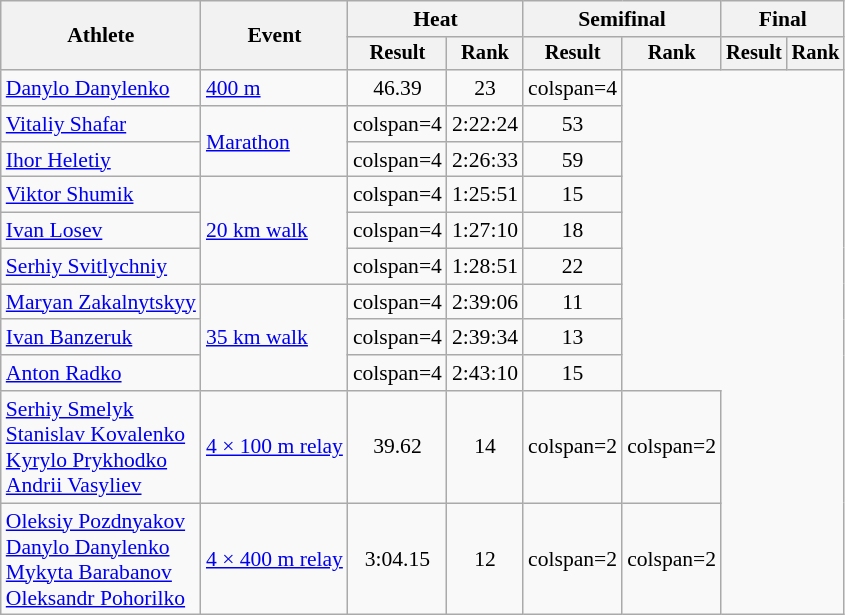<table class="wikitable" style="font-size:90%">
<tr>
<th rowspan="2">Athlete</th>
<th rowspan="2">Event</th>
<th colspan="2">Heat</th>
<th colspan="2">Semifinal</th>
<th colspan="2">Final</th>
</tr>
<tr style="font-size:95%">
<th>Result</th>
<th>Rank</th>
<th>Result</th>
<th>Rank</th>
<th>Result</th>
<th>Rank</th>
</tr>
<tr align=center>
<td align=left><a href='#'>Danylo Danylenko</a></td>
<td align=left><a href='#'>400 m</a></td>
<td>46.39 </td>
<td>23</td>
<td>colspan=4 </td>
</tr>
<tr align=center>
<td align=left><a href='#'>Vitaliy Shafar</a></td>
<td align=left rowspan=2><a href='#'>Marathon</a></td>
<td>colspan=4 </td>
<td>2:22:24</td>
<td>53</td>
</tr>
<tr align=center>
<td align=left><a href='#'>Ihor Heletiy</a></td>
<td>colspan=4 </td>
<td>2:26:33 </td>
<td>59</td>
</tr>
<tr align=center>
<td align=left><a href='#'>Viktor Shumik</a></td>
<td align=left rowspan=3><a href='#'>20 km walk</a></td>
<td>colspan=4 </td>
<td>1:25:51 </td>
<td>15</td>
</tr>
<tr align=center>
<td align=left><a href='#'>Ivan Losev</a></td>
<td>colspan=4 </td>
<td>1:27:10 </td>
<td>18</td>
</tr>
<tr align=center>
<td align=left><a href='#'>Serhiy Svitlychniy</a></td>
<td>colspan=4 </td>
<td>1:28:51 </td>
<td>22</td>
</tr>
<tr align=center>
<td align=left><a href='#'>Maryan Zakalnytskyy</a></td>
<td align=left rowspan=3><a href='#'>35 km walk</a></td>
<td>colspan=4 </td>
<td>2:39:06 </td>
<td>11</td>
</tr>
<tr align=center>
<td align=left><a href='#'>Ivan Banzeruk</a></td>
<td>colspan=4 </td>
<td>2:39:34 </td>
<td>13</td>
</tr>
<tr align=center>
<td align=left><a href='#'>Anton Radko</a></td>
<td>colspan=4 </td>
<td>2:43:10 </td>
<td>15</td>
</tr>
<tr align=center>
<td align=left><a href='#'>Serhiy Smelyk</a><br><a href='#'>Stanislav Kovalenko</a><br><a href='#'>Kyrylo Prykhodko</a><br> <a href='#'>Andrii Vasyliev</a></td>
<td align=left><a href='#'>4 × 100 m relay</a></td>
<td>39.62  </td>
<td>14</td>
<td>colspan=2 </td>
<td>colspan=2 </td>
</tr>
<tr align=center>
<td align=left><a href='#'>Oleksiy Pozdnyakov</a><br> <a href='#'>Danylo Danylenko</a><br><a href='#'>Mykyta Barabanov</a><br> <a href='#'>Oleksandr Pohorilko</a></td>
<td align=left><a href='#'>4 × 400 m relay</a></td>
<td>3:04.15  </td>
<td>12</td>
<td>colspan=2 </td>
<td>colspan=2 </td>
</tr>
</table>
